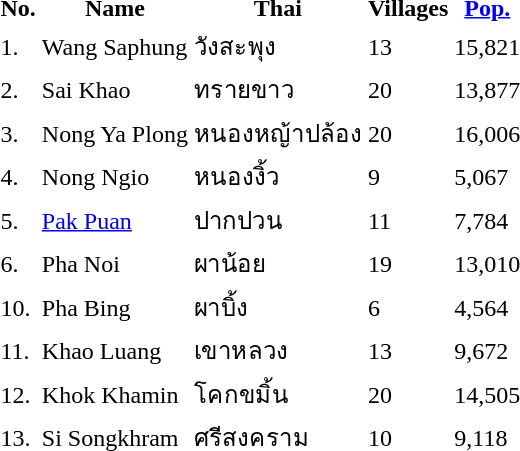<table>
<tr>
<th>No.</th>
<th>Name</th>
<th>Thai</th>
<th>Villages</th>
<th><a href='#'>Pop.</a></th>
</tr>
<tr>
<td>1.</td>
<td>Wang Saphung</td>
<td>วังสะพุง</td>
<td>13</td>
<td>15,821</td>
</tr>
<tr>
<td>2.</td>
<td>Sai Khao</td>
<td>ทรายขาว</td>
<td>20</td>
<td>13,877</td>
</tr>
<tr>
<td>3.</td>
<td>Nong Ya Plong</td>
<td>หนองหญ้าปล้อง</td>
<td>20</td>
<td>16,006</td>
</tr>
<tr>
<td>4.</td>
<td>Nong Ngio</td>
<td>หนองงิ้ว</td>
<td>9</td>
<td>5,067</td>
</tr>
<tr>
<td>5.</td>
<td><a href='#'>Pak Puan</a></td>
<td>ปากปวน</td>
<td>11</td>
<td>7,784</td>
</tr>
<tr>
<td>6.</td>
<td>Pha Noi</td>
<td>ผาน้อย</td>
<td>19</td>
<td>13,010</td>
</tr>
<tr>
<td>10.</td>
<td>Pha Bing</td>
<td>ผาบิ้ง</td>
<td>6</td>
<td>4,564</td>
</tr>
<tr>
<td>11.</td>
<td>Khao Luang</td>
<td>เขาหลวง</td>
<td>13</td>
<td>9,672</td>
</tr>
<tr>
<td>12.</td>
<td>Khok Khamin</td>
<td>โคกขมิ้น</td>
<td>20</td>
<td>14,505</td>
</tr>
<tr>
<td>13.</td>
<td>Si Songkhram</td>
<td>ศรีสงคราม</td>
<td>10</td>
<td>9,118</td>
</tr>
</table>
